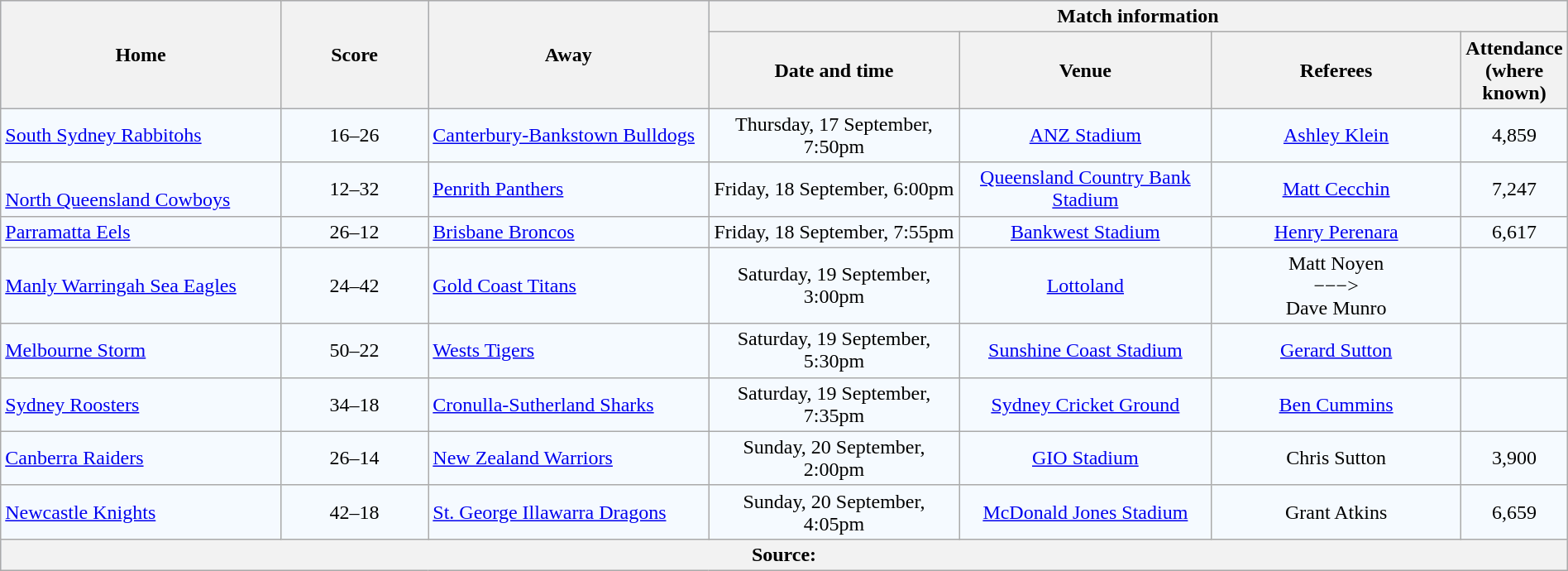<table class="wikitable" style="border-collapse:collapse; text-align:center; width:100%;">
<tr style="background:#c1d8ff;">
<th rowspan="2" style="width:19%;">Home</th>
<th rowspan="2" style="width:10%;">Score</th>
<th rowspan="2" style="width:19%;">Away</th>
<th colspan="6">Match information</th>
</tr>
<tr style="background:#efefef;">
<th width="17%">Date and time</th>
<th width="17%">Venue</th>
<th width="17%">Referees</th>
<th width="5%">Attendance<br>(where known)</th>
</tr>
<tr style="text-align:center; background:#f5faff;">
<td align="left"> <a href='#'>South Sydney Rabbitohs</a></td>
<td>16–26</td>
<td align="left"> <a href='#'>Canterbury-Bankstown Bulldogs</a></td>
<td>Thursday, 17 September, 7:50pm</td>
<td><a href='#'>ANZ Stadium</a></td>
<td><a href='#'>Ashley Klein</a></td>
<td>4,859</td>
</tr>
<tr style="text-align:center; background:#f5faff;">
<td align="left"><br> <a href='#'>North Queensland Cowboys</a></td>
<td>12–32</td>
<td align="left"> <a href='#'>Penrith Panthers</a></td>
<td>Friday, 18 September, 6:00pm</td>
<td><a href='#'>Queensland Country Bank Stadium</a></td>
<td><a href='#'>Matt Cecchin</a></td>
<td>7,247</td>
</tr>
<tr style="text-align:center; background:#f5faff;">
<td align="left"> <a href='#'>Parramatta Eels</a></td>
<td>26–12</td>
<td align="left"> <a href='#'>Brisbane Broncos</a></td>
<td>Friday, 18 September, 7:55pm</td>
<td><a href='#'>Bankwest Stadium</a></td>
<td><a href='#'>Henry Perenara</a></td>
<td>6,617</td>
</tr>
<tr style="text-align:center; background:#f5faff;">
<td align="left"> <a href='#'>Manly Warringah Sea Eagles</a></td>
<td>24–42</td>
<td align="left"> <a href='#'>Gold Coast Titans</a></td>
<td>Saturday, 19 September, 3:00pm</td>
<td><a href='#'>Lottoland</a></td>
<td>Matt Noyen<br>−−−><br>Dave Munro</td>
<td></td>
</tr>
<tr style="text-align:center; background:#f5faff;">
<td align="left"> <a href='#'>Melbourne Storm</a></td>
<td>50–22</td>
<td align="left"> <a href='#'>Wests Tigers</a></td>
<td>Saturday, 19 September, 5:30pm</td>
<td><a href='#'>Sunshine Coast Stadium</a></td>
<td><a href='#'>Gerard Sutton</a></td>
<td></td>
</tr>
<tr style="text-align:center; background:#f5faff;">
<td align="left"> <a href='#'>Sydney Roosters</a></td>
<td>34–18</td>
<td align="left"> <a href='#'>Cronulla-Sutherland Sharks</a></td>
<td>Saturday, 19 September, 7:35pm</td>
<td><a href='#'>Sydney Cricket Ground</a></td>
<td><a href='#'>Ben Cummins</a></td>
<td></td>
</tr>
<tr style="text-align:center; background:#f5faff;">
<td align="left"> <a href='#'>Canberra Raiders</a></td>
<td>26–14</td>
<td align="left"> <a href='#'>New Zealand Warriors</a></td>
<td>Sunday, 20 September, 2:00pm</td>
<td><a href='#'>GIO Stadium</a></td>
<td>Chris Sutton</td>
<td>3,900</td>
</tr>
<tr style="text-align:center; background:#f5faff;">
<td align="left"> <a href='#'>Newcastle Knights</a></td>
<td>42–18</td>
<td align="left"> <a href='#'>St. George Illawarra Dragons</a></td>
<td>Sunday, 20 September, 4:05pm</td>
<td><a href='#'>McDonald Jones Stadium</a></td>
<td>Grant Atkins</td>
<td>6,659</td>
</tr>
<tr style="background:#c1d8ff;">
<th colspan="7">Source:</th>
</tr>
</table>
